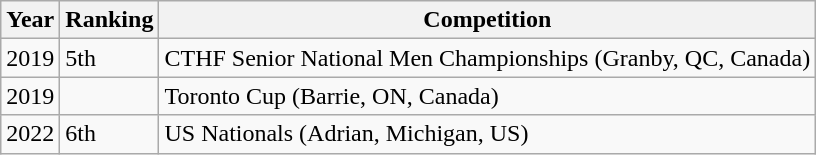<table class="wikitable sortable">
<tr>
<th>Year</th>
<th>Ranking</th>
<th>Competition</th>
</tr>
<tr>
<td>2019</td>
<td>5th</td>
<td>CTHF Senior National Men Championships (Granby, QC, Canada)</td>
</tr>
<tr>
<td>2019</td>
<td></td>
<td>Toronto Cup (Barrie, ON, Canada)</td>
</tr>
<tr>
<td>2022</td>
<td>6th </td>
<td>US Nationals (Adrian, Michigan, US)</td>
</tr>
</table>
